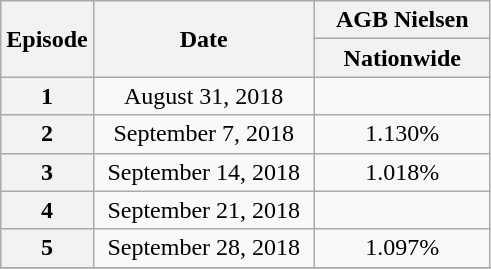<table class=wikitable style=text-align:center>
<tr>
<th rowspan=2>Episode</th>
<th rowspan=2 style="width:140px;">Date</th>
<th colspan=1 style="width:110px;">AGB Nielsen<br></th>
</tr>
<tr>
<th colspan=2>Nationwide</th>
</tr>
<tr>
<th>1</th>
<td>August 31, 2018</td>
<td></td>
</tr>
<tr>
<th>2</th>
<td>September 7, 2018</td>
<td>1.130%</td>
</tr>
<tr>
<th>3</th>
<td>September 14, 2018</td>
<td>1.018%</td>
</tr>
<tr>
<th>4</th>
<td>September 21, 2018</td>
<td></td>
</tr>
<tr>
<th>5</th>
<td>September 28, 2018</td>
<td>1.097%</td>
</tr>
<tr>
</tr>
</table>
